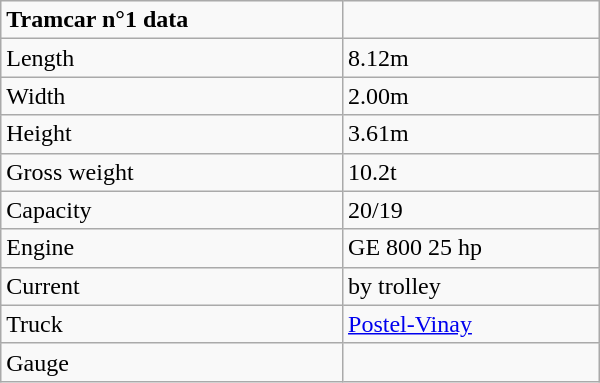<table width="400" class="wikitable">
<tr>
<td><strong>Tramcar n°1 data</strong></td>
<td></td>
</tr>
<tr>
<td>Length</td>
<td>8.12m</td>
</tr>
<tr>
<td>Width</td>
<td>2.00m</td>
</tr>
<tr>
<td>Height</td>
<td>3.61m</td>
</tr>
<tr>
<td>Gross weight</td>
<td>10.2t</td>
</tr>
<tr>
<td>Capacity</td>
<td>20/19</td>
</tr>
<tr>
<td>Engine</td>
<td>GE 800 25 hp</td>
</tr>
<tr>
<td>Current</td>
<td>by trolley</td>
</tr>
<tr>
<td>Truck</td>
<td><a href='#'>Postel-Vinay</a></td>
</tr>
<tr>
<td>Gauge</td>
<td></td>
</tr>
</table>
